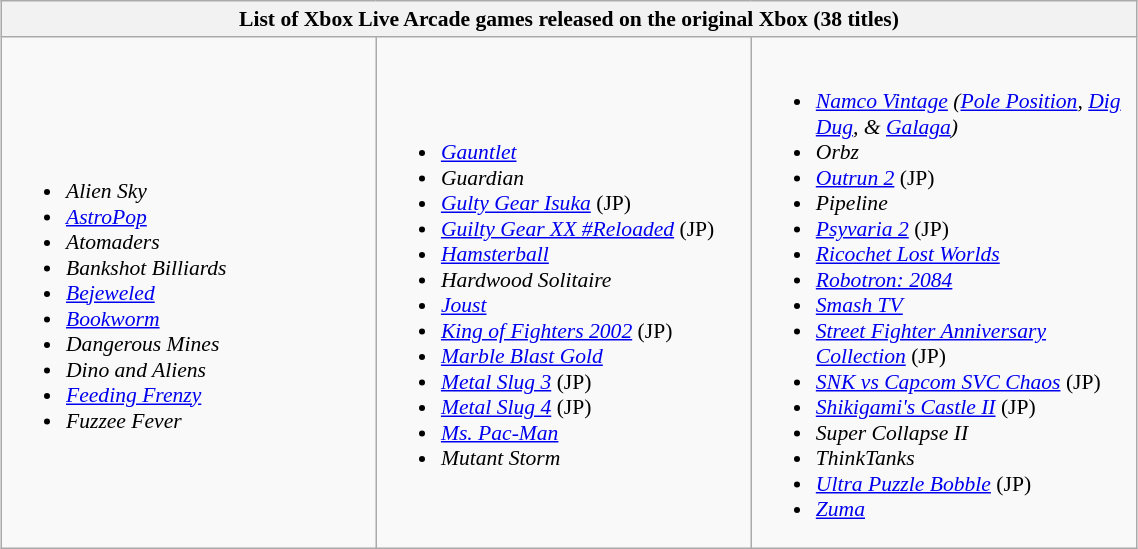<table class="wikitable collapsible" style="clear:none; font-size:90%; padding:0 auto; width:60%; margin:auto">
<tr>
<th colspan="3">List of Xbox Live Arcade games released on the original Xbox (38 titles)</th>
</tr>
<tr>
<td style="width:33%;"><br><ul><li><em>Alien Sky</em></li><li><em><a href='#'>AstroPop</a></em></li><li><em>Atomaders</em></li><li><em>Bankshot Billiards</em></li><li><em><a href='#'>Bejeweled</a></em></li><li><em><a href='#'>Bookworm</a></em></li><li><em>Dangerous Mines</em></li><li><em>Dino and Aliens</em></li><li><em><a href='#'>Feeding Frenzy</a></em></li><li><em>Fuzzee Fever</em></li></ul></td>
<td style="width:33%;"><br><ul><li><em><a href='#'>Gauntlet</a></em></li><li><em>Guardian</em></li><li><em><a href='#'>Gulty Gear Isuka</a></em> (JP)</li><li><em><a href='#'>Guilty Gear XX #Reloaded</a></em> (JP)</li><li><em><a href='#'>Hamsterball</a></em></li><li><em>Hardwood Solitaire</em></li><li><em><a href='#'>Joust</a></em></li><li><em><a href='#'>King of Fighters 2002</a></em> (JP)</li><li><em><a href='#'>Marble Blast Gold</a></em></li><li><em><a href='#'>Metal Slug 3</a></em> (JP)</li><li><em><a href='#'>Metal Slug 4</a></em> (JP)</li><li><em><a href='#'>Ms. Pac-Man</a></em></li><li><em>Mutant Storm</em></li></ul></td>
<td><br><ul><li><em><a href='#'>Namco Vintage</a> (<a href='#'>Pole Position</a>, <a href='#'>Dig Dug</a>, & <a href='#'>Galaga</a>)</em></li><li><em>Orbz</em></li><li><em><a href='#'>Outrun 2</a></em> (JP)</li><li><em>Pipeline</em></li><li><em><a href='#'>Psyvaria 2</a></em> (JP)</li><li><em><a href='#'>Ricochet Lost Worlds</a></em></li><li><em><a href='#'>Robotron: 2084</a></em></li><li><em><a href='#'>Smash TV</a></em></li><li><em><a href='#'>Street Fighter Anniversary Collection</a></em> (JP)</li><li><em><a href='#'>SNK vs Capcom SVC Chaos</a></em> (JP)</li><li><em><a href='#'>Shikigami's Castle II</a></em> (JP)</li><li><em>Super Collapse II</em></li><li><em>ThinkTanks</em></li><li><em><a href='#'>Ultra Puzzle Bobble</a></em> (JP)</li><li><em><a href='#'>Zuma</a></em></li></ul></td>
</tr>
</table>
